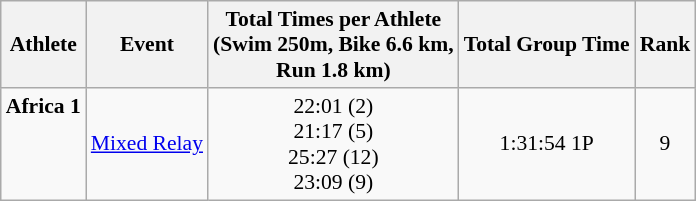<table class="wikitable" style="font-size:90%;">
<tr>
<th>Athlete</th>
<th>Event</th>
<th>Total Times per Athlete <br> (Swim 250m, Bike 6.6 km, <br> Run 1.8 km)</th>
<th>Total Group Time</th>
<th>Rank</th>
</tr>
<tr align=center>
<td align=left><strong>Africa 1</strong><br><br><br><br></td>
<td align=left><a href='#'>Mixed Relay</a></td>
<td valign=bottom>22:01 (2)<br>21:17 (5)<br>25:27 (12)<br>23:09 (9)</td>
<td>1:31:54 1P</td>
<td>9</td>
</tr>
</table>
